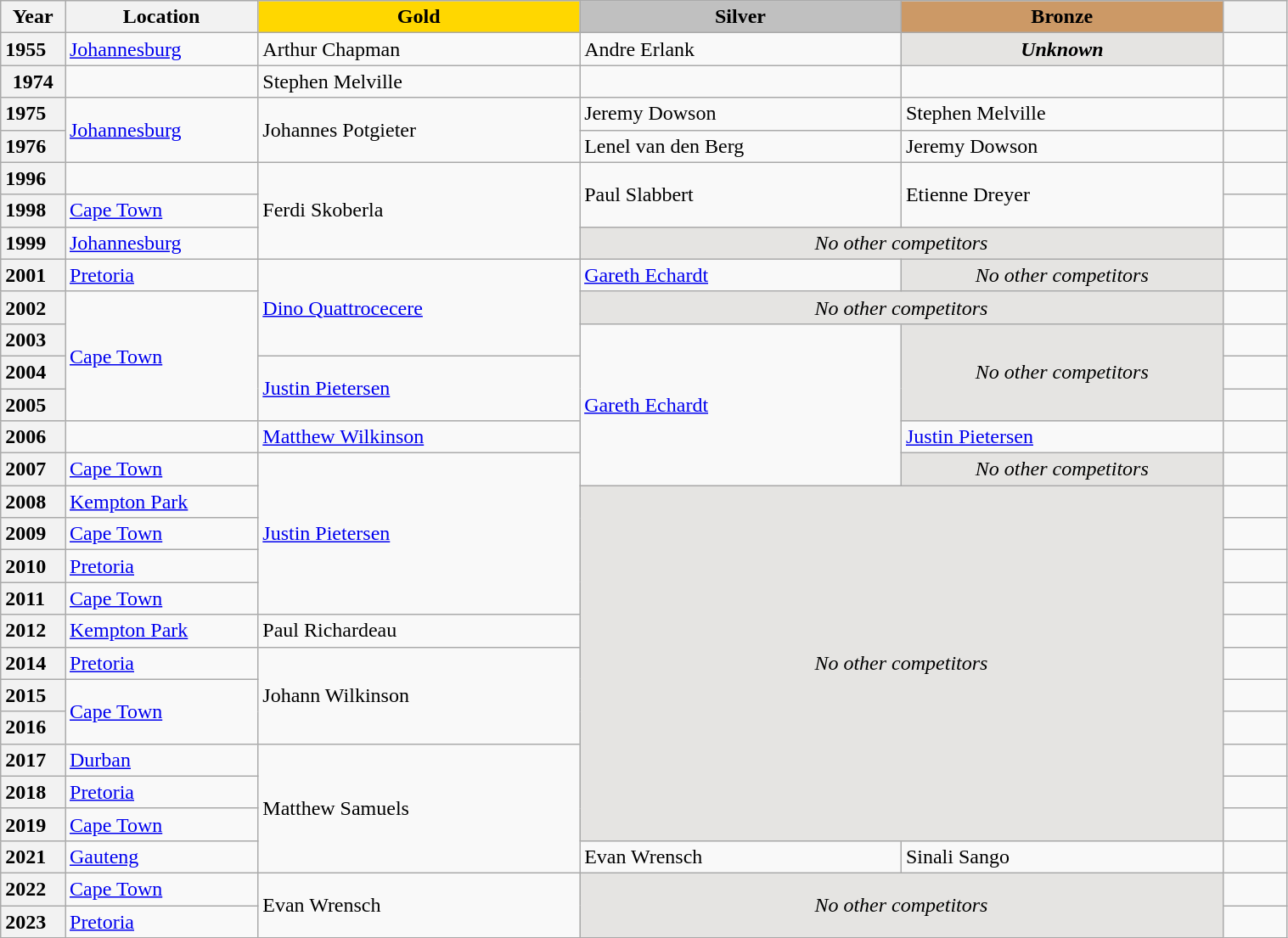<table class="wikitable unsortable" style="text-align:left; width:80%">
<tr>
<th scope="col" style="text-align:center; width:5%">Year</th>
<th scope="col" style="text-align:center; width:15%">Location</th>
<td scope="col" style="text-align:center; width:25%; background:gold"><strong>Gold</strong></td>
<td scope="col" style="text-align:center; width:25%; background:silver"><strong>Silver</strong></td>
<td scope="col" style="text-align:center; width:25%; background:#c96"><strong>Bronze</strong></td>
<th scope="col" style="text-align:center; width:5%"></th>
</tr>
<tr>
<th scope="row" style="text-align:left">1955</th>
<td><a href='#'>Johannesburg</a></td>
<td>Arthur Chapman</td>
<td>Andre Erlank</td>
<td align="center" bgcolor="e5e4e2"><strong><em>Unknown</em></strong></td>
<td></td>
</tr>
<tr>
<th>1974</th>
<td></td>
<td>Stephen Melville</td>
<td></td>
<td></td>
<td></td>
</tr>
<tr>
<th scope="row" style="text-align:left">1975</th>
<td rowspan="2"><a href='#'>Johannesburg</a></td>
<td rowspan="2">Johannes Potgieter</td>
<td>Jeremy Dowson</td>
<td>Stephen Melville</td>
<td></td>
</tr>
<tr>
<th scope="row" style="text-align:left">1976</th>
<td>Lenel van den Berg</td>
<td>Jeremy Dowson</td>
<td></td>
</tr>
<tr>
<th scope="row" style="text-align:left">1996</th>
<td></td>
<td rowspan="3">Ferdi Skoberla</td>
<td rowspan="2">Paul Slabbert</td>
<td rowspan="2">Etienne Dreyer</td>
<td></td>
</tr>
<tr>
<th scope="row" style="text-align:left">1998</th>
<td><a href='#'>Cape Town</a></td>
<td></td>
</tr>
<tr>
<th scope="row" style="text-align:left">1999</th>
<td><a href='#'>Johannesburg</a></td>
<td colspan="2" align="center" bgcolor="e5e4e2"><em>No other competitors</em></td>
<td></td>
</tr>
<tr>
<th scope="row" style="text-align:left">2001</th>
<td><a href='#'>Pretoria</a></td>
<td rowspan="3"><a href='#'>Dino Quattrocecere</a></td>
<td><a href='#'>Gareth Echardt</a></td>
<td align="center" bgcolor="e5e4e2"><em>No other competitors</em></td>
<td></td>
</tr>
<tr>
<th scope="row" style="text-align:left">2002</th>
<td rowspan="4"><a href='#'>Cape Town</a></td>
<td colspan="2" align="center" bgcolor="e5e4e2"><em>No other competitors</em></td>
<td></td>
</tr>
<tr>
<th scope="row" style="text-align:left">2003</th>
<td rowspan="5"><a href='#'>Gareth Echardt</a></td>
<td rowspan="3" align="center" bgcolor="e5e4e2"><em>No other competitors</em></td>
<td></td>
</tr>
<tr>
<th scope="row" style="text-align:left">2004</th>
<td rowspan="2"><a href='#'>Justin Pietersen</a></td>
<td></td>
</tr>
<tr>
<th scope="row" style="text-align:left">2005</th>
<td></td>
</tr>
<tr>
<th scope="row" style="text-align:left">2006</th>
<td></td>
<td><a href='#'>Matthew Wilkinson</a></td>
<td><a href='#'>Justin Pietersen</a></td>
<td></td>
</tr>
<tr>
<th scope="row" style="text-align:left">2007</th>
<td><a href='#'>Cape Town</a></td>
<td rowspan="5"><a href='#'>Justin Pietersen</a></td>
<td align="center" bgcolor="e5e4e2"><em>No other competitors</em></td>
<td></td>
</tr>
<tr>
<th scope="row" style="text-align:left">2008</th>
<td><a href='#'>Kempton Park</a></td>
<td colspan="2" rowspan="11" align="center" bgcolor="e5e4e2"><em>No other competitors</em></td>
<td></td>
</tr>
<tr>
<th scope="row" style="text-align:left">2009</th>
<td><a href='#'>Cape Town</a></td>
<td></td>
</tr>
<tr>
<th scope="row" style="text-align:left">2010</th>
<td><a href='#'>Pretoria</a></td>
<td></td>
</tr>
<tr>
<th scope="row" style="text-align:left">2011</th>
<td><a href='#'>Cape Town</a></td>
<td></td>
</tr>
<tr>
<th scope="row" style="text-align:left">2012</th>
<td><a href='#'>Kempton Park</a></td>
<td>Paul Richardeau</td>
<td></td>
</tr>
<tr>
<th scope="row" style="text-align:left">2014</th>
<td><a href='#'>Pretoria</a></td>
<td rowspan="3">Johann Wilkinson</td>
<td></td>
</tr>
<tr>
<th scope="row" style="text-align:left">2015</th>
<td rowspan="2"><a href='#'>Cape Town</a></td>
<td></td>
</tr>
<tr>
<th scope="row" style="text-align:left">2016</th>
<td></td>
</tr>
<tr>
<th scope="row" style="text-align:left">2017</th>
<td><a href='#'>Durban</a></td>
<td rowspan="4">Matthew Samuels</td>
<td></td>
</tr>
<tr>
<th scope="row" style="text-align:left">2018</th>
<td><a href='#'>Pretoria</a></td>
<td></td>
</tr>
<tr>
<th scope="row" style="text-align:left">2019</th>
<td><a href='#'>Cape Town</a></td>
<td></td>
</tr>
<tr>
<th scope="row" style="text-align:left">2021</th>
<td><a href='#'>Gauteng</a></td>
<td>Evan Wrensch</td>
<td>Sinali Sango</td>
<td></td>
</tr>
<tr>
<th scope="row" style="text-align:left">2022</th>
<td><a href='#'>Cape Town</a></td>
<td rowspan="2">Evan Wrensch</td>
<td colspan="2" rowspan="2" align="center" bgcolor="e5e4e2"><em>No other competitors</em></td>
<td></td>
</tr>
<tr>
<th scope="row" style="text-align:left">2023</th>
<td><a href='#'>Pretoria</a></td>
<td></td>
</tr>
</table>
